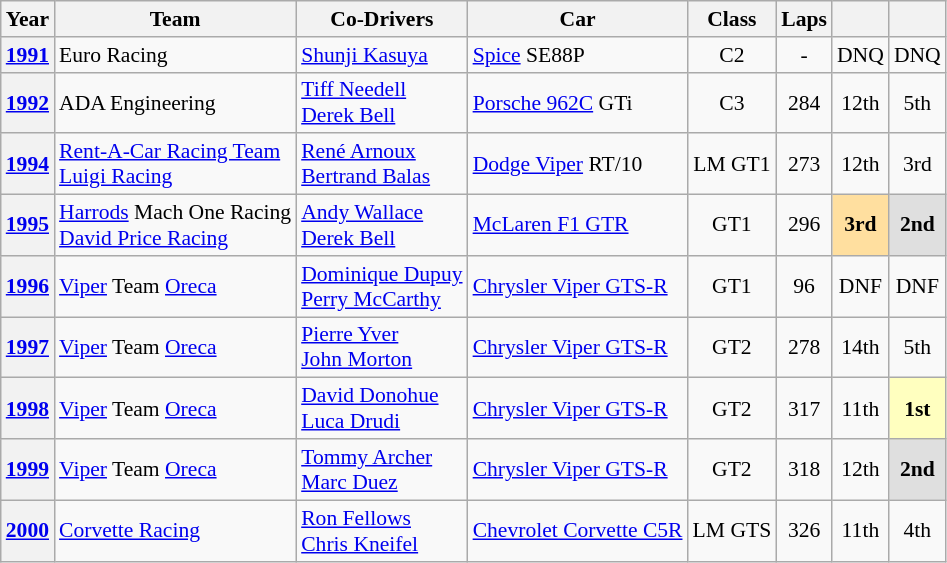<table class="wikitable" style="text-align:center; font-size:90%">
<tr>
<th>Year</th>
<th>Team</th>
<th>Co-Drivers</th>
<th>Car</th>
<th>Class</th>
<th>Laps</th>
<th></th>
<th></th>
</tr>
<tr>
<th><a href='#'>1991</a></th>
<td align="left"> Euro Racing</td>
<td align="left"> <a href='#'>Shunji Kasuya</a></td>
<td align="left"><a href='#'>Spice</a> SE88P</td>
<td>C2</td>
<td>-</td>
<td>DNQ</td>
<td>DNQ</td>
</tr>
<tr>
<th><a href='#'>1992</a></th>
<td align="left"> ADA Engineering</td>
<td align="left"> <a href='#'>Tiff Needell</a><br> <a href='#'>Derek Bell</a></td>
<td align="left"><a href='#'>Porsche 962C</a> GTi</td>
<td>C3</td>
<td>284</td>
<td>12th</td>
<td>5th</td>
</tr>
<tr>
<th><a href='#'>1994</a></th>
<td align="left"> <a href='#'>Rent-A-Car Racing Team</a><br> <a href='#'>Luigi Racing</a></td>
<td align="left"> <a href='#'>René Arnoux</a><br> <a href='#'>Bertrand Balas</a></td>
<td align="left"><a href='#'>Dodge Viper</a> RT/10</td>
<td>LM GT1</td>
<td>273</td>
<td>12th</td>
<td>3rd</td>
</tr>
<tr>
<th><a href='#'>1995</a></th>
<td align="left"> <a href='#'>Harrods</a> Mach One Racing<br> <a href='#'>David Price Racing</a></td>
<td align="left"> <a href='#'>Andy Wallace</a><br> <a href='#'>Derek Bell</a></td>
<td align="left"><a href='#'>McLaren F1 GTR</a></td>
<td>GT1</td>
<td>296</td>
<td style="background:#FFDF9F;"><strong>3rd</strong></td>
<td style="background:#DFDFDF;"><strong>2nd</strong></td>
</tr>
<tr>
<th><a href='#'>1996</a></th>
<td align="left"> <a href='#'>Viper</a> Team <a href='#'>Oreca</a></td>
<td align="left"> <a href='#'>Dominique Dupuy</a><br> <a href='#'>Perry McCarthy</a></td>
<td align="left"><a href='#'>Chrysler Viper GTS-R</a></td>
<td>GT1</td>
<td>96</td>
<td>DNF</td>
<td>DNF</td>
</tr>
<tr>
<th><a href='#'>1997</a></th>
<td align="left"> <a href='#'>Viper</a> Team <a href='#'>Oreca</a></td>
<td align="left"> <a href='#'>Pierre Yver</a><br> <a href='#'>John Morton</a></td>
<td align="left"><a href='#'>Chrysler Viper GTS-R</a></td>
<td>GT2</td>
<td>278</td>
<td>14th</td>
<td>5th</td>
</tr>
<tr>
<th><a href='#'>1998</a></th>
<td align="left"> <a href='#'>Viper</a> Team <a href='#'>Oreca</a></td>
<td align="left"> <a href='#'>David Donohue</a><br> <a href='#'>Luca Drudi</a></td>
<td align="left"><a href='#'>Chrysler Viper GTS-R</a></td>
<td>GT2</td>
<td>317</td>
<td>11th</td>
<td style="background:#FFFFBF;"><strong>1st</strong></td>
</tr>
<tr>
<th><a href='#'>1999</a></th>
<td align="left"> <a href='#'>Viper</a> Team <a href='#'>Oreca</a></td>
<td align="left"> <a href='#'>Tommy Archer</a><br> <a href='#'>Marc Duez</a></td>
<td align="left"><a href='#'>Chrysler Viper GTS-R</a></td>
<td>GT2</td>
<td>318</td>
<td>12th</td>
<td style="background:#DFDFDF;"><strong>2nd</strong></td>
</tr>
<tr>
<th><a href='#'>2000</a></th>
<td align="left"> <a href='#'>Corvette Racing</a></td>
<td align="left"> <a href='#'>Ron Fellows</a><br> <a href='#'>Chris Kneifel</a></td>
<td align="left"><a href='#'>Chevrolet Corvette C5R</a></td>
<td>LM GTS</td>
<td>326</td>
<td>11th</td>
<td>4th</td>
</tr>
</table>
